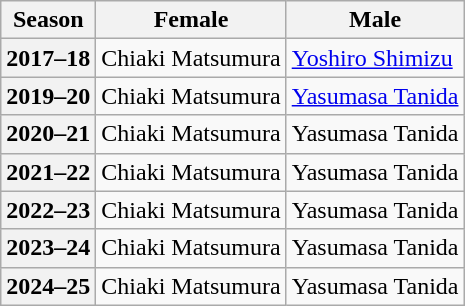<table class="wikitable">
<tr>
<th scope="col">Season</th>
<th scope="col">Female</th>
<th scope="col">Male</th>
</tr>
<tr>
<th scope="row">2017–18</th>
<td>Chiaki Matsumura</td>
<td><a href='#'>Yoshiro Shimizu</a></td>
</tr>
<tr>
<th scope="row">2019–20</th>
<td>Chiaki Matsumura</td>
<td><a href='#'>Yasumasa Tanida</a></td>
</tr>
<tr>
<th scope="row">2020–21</th>
<td>Chiaki Matsumura</td>
<td>Yasumasa Tanida</td>
</tr>
<tr>
<th scope="row">2021–22</th>
<td>Chiaki Matsumura</td>
<td>Yasumasa Tanida</td>
</tr>
<tr>
<th scope="row">2022–23</th>
<td>Chiaki Matsumura</td>
<td>Yasumasa Tanida</td>
</tr>
<tr>
<th scope="row">2023–24</th>
<td>Chiaki Matsumura</td>
<td>Yasumasa Tanida</td>
</tr>
<tr>
<th scope="row">2024–25</th>
<td>Chiaki Matsumura</td>
<td>Yasumasa Tanida</td>
</tr>
</table>
